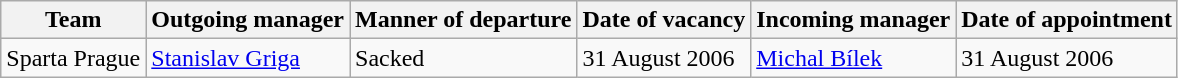<table class="wikitable">
<tr>
<th>Team</th>
<th>Outgoing manager</th>
<th>Manner of departure</th>
<th>Date of vacancy</th>
<th>Incoming manager</th>
<th>Date of appointment</th>
</tr>
<tr>
<td>Sparta Prague</td>
<td> <a href='#'>Stanislav Griga</a></td>
<td>Sacked</td>
<td>31 August 2006</td>
<td> <a href='#'>Michal Bílek</a></td>
<td>31 August 2006</td>
</tr>
</table>
